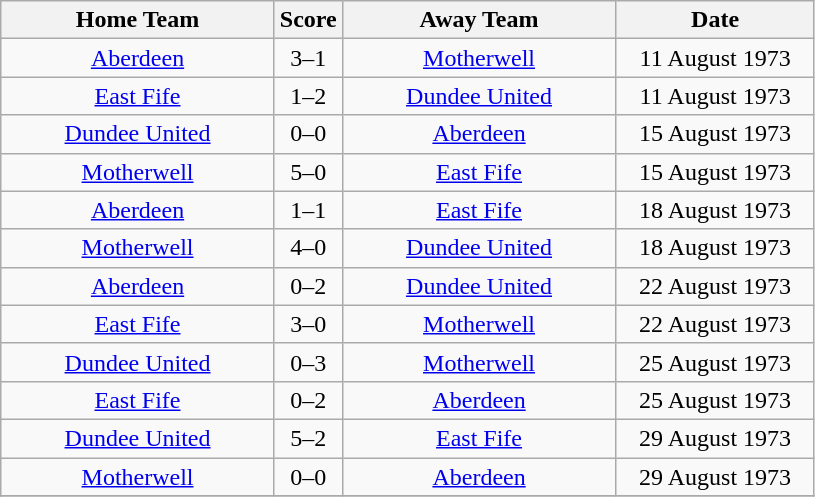<table class="wikitable" style="text-align:center;">
<tr>
<th width=175>Home Team</th>
<th width=20>Score</th>
<th width=175>Away Team</th>
<th width= 125>Date</th>
</tr>
<tr>
<td><a href='#'>Aberdeen</a></td>
<td>3–1</td>
<td><a href='#'>Motherwell</a></td>
<td>11 August 1973</td>
</tr>
<tr>
<td><a href='#'>East Fife</a></td>
<td>1–2</td>
<td><a href='#'>Dundee United</a></td>
<td>11 August 1973</td>
</tr>
<tr>
<td><a href='#'>Dundee United</a></td>
<td>0–0</td>
<td><a href='#'>Aberdeen</a></td>
<td>15 August 1973</td>
</tr>
<tr>
<td><a href='#'>Motherwell</a></td>
<td>5–0</td>
<td><a href='#'>East Fife</a></td>
<td>15 August 1973</td>
</tr>
<tr>
<td><a href='#'>Aberdeen</a></td>
<td>1–1</td>
<td><a href='#'>East Fife</a></td>
<td>18 August 1973</td>
</tr>
<tr>
<td><a href='#'>Motherwell</a></td>
<td>4–0</td>
<td><a href='#'>Dundee United</a></td>
<td>18 August 1973</td>
</tr>
<tr>
<td><a href='#'>Aberdeen</a></td>
<td>0–2</td>
<td><a href='#'>Dundee United</a></td>
<td>22 August 1973</td>
</tr>
<tr>
<td><a href='#'>East Fife</a></td>
<td>3–0</td>
<td><a href='#'>Motherwell</a></td>
<td>22 August 1973</td>
</tr>
<tr>
<td><a href='#'>Dundee United</a></td>
<td>0–3</td>
<td><a href='#'>Motherwell</a></td>
<td>25 August 1973</td>
</tr>
<tr>
<td><a href='#'>East Fife</a></td>
<td>0–2</td>
<td><a href='#'>Aberdeen</a></td>
<td>25 August 1973</td>
</tr>
<tr>
<td><a href='#'>Dundee United</a></td>
<td>5–2</td>
<td><a href='#'>East Fife</a></td>
<td>29 August 1973</td>
</tr>
<tr>
<td><a href='#'>Motherwell</a></td>
<td>0–0</td>
<td><a href='#'>Aberdeen</a></td>
<td>29 August 1973</td>
</tr>
<tr>
</tr>
</table>
